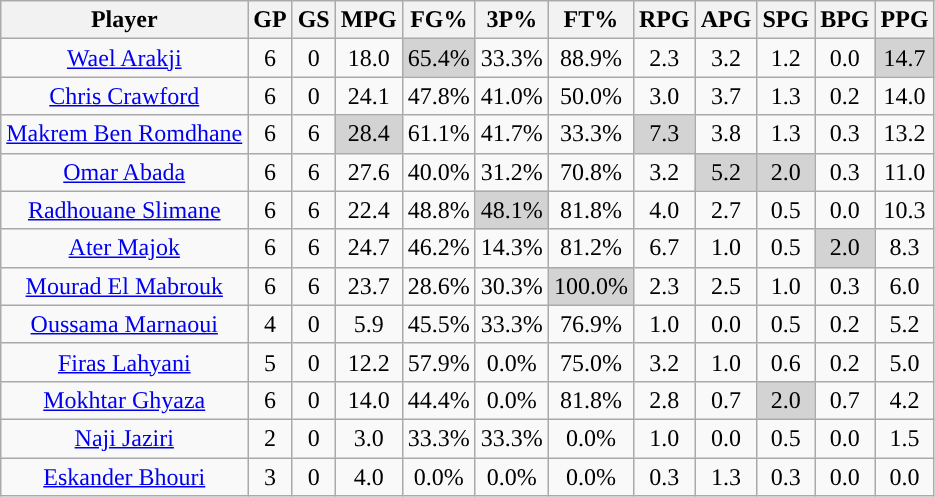<table class="wikitable sortable" style="text-align:center;">
<tr>
<th>Player</th>
<th>GP</th>
<th>GS</th>
<th>MPG</th>
<th>FG%</th>
<th>3P%</th>
<th>FT%</th>
<th>RPG</th>
<th>APG</th>
<th>SPG</th>
<th>BPG</th>
<th>PPG</th>
</tr>
<tr>
<td><a href='#'>Wael Arakji</a></td>
<td>6</td>
<td>0</td>
<td>18.0</td>
<td style="background:#D3D3D3;">65.4%</td>
<td>33.3%</td>
<td>88.9%</td>
<td>2.3</td>
<td>3.2</td>
<td>1.2</td>
<td>0.0</td>
<td style="background:#D3D3D3;">14.7</td>
</tr>
<tr>
<td><a href='#'>Chris Crawford</a></td>
<td>6</td>
<td>0</td>
<td>24.1</td>
<td>47.8%</td>
<td>41.0%</td>
<td>50.0%</td>
<td>3.0</td>
<td>3.7</td>
<td>1.3</td>
<td>0.2</td>
<td>14.0</td>
</tr>
<tr>
<td><a href='#'>Makrem Ben Romdhane</a></td>
<td>6</td>
<td>6</td>
<td style="background:#D3D3D3;">28.4</td>
<td>61.1%</td>
<td>41.7%</td>
<td>33.3%</td>
<td style="background:#D3D3D3;">7.3</td>
<td>3.8</td>
<td>1.3</td>
<td>0.3</td>
<td>13.2</td>
</tr>
<tr>
<td><a href='#'>Omar Abada</a></td>
<td>6</td>
<td>6</td>
<td>27.6</td>
<td>40.0%</td>
<td>31.2%</td>
<td>70.8%</td>
<td>3.2</td>
<td style="background:#D3D3D3;">5.2</td>
<td style="background:#D3D3D3;">2.0</td>
<td>0.3</td>
<td>11.0</td>
</tr>
<tr>
<td><a href='#'>Radhouane Slimane</a></td>
<td>6</td>
<td>6</td>
<td>22.4</td>
<td>48.8%</td>
<td style="background:#D3D3D3;">48.1%</td>
<td>81.8%</td>
<td>4.0</td>
<td>2.7</td>
<td>0.5</td>
<td>0.0</td>
<td>10.3</td>
</tr>
<tr>
<td><a href='#'>Ater Majok</a></td>
<td>6</td>
<td>6</td>
<td>24.7</td>
<td>46.2%</td>
<td>14.3%</td>
<td>81.2%</td>
<td>6.7</td>
<td>1.0</td>
<td>0.5</td>
<td style="background:#D3D3D3;">2.0</td>
<td>8.3</td>
</tr>
<tr>
<td><a href='#'>Mourad El Mabrouk</a></td>
<td>6</td>
<td>6</td>
<td>23.7</td>
<td>28.6%</td>
<td>30.3%</td>
<td style="background:#D3D3D3;">100.0%</td>
<td>2.3</td>
<td>2.5</td>
<td>1.0</td>
<td>0.3</td>
<td>6.0</td>
</tr>
<tr>
<td><a href='#'>Oussama Marnaoui</a></td>
<td>4</td>
<td>0</td>
<td>5.9</td>
<td>45.5%</td>
<td>33.3%</td>
<td>76.9%</td>
<td>1.0</td>
<td>0.0</td>
<td>0.5</td>
<td>0.2</td>
<td>5.2</td>
</tr>
<tr>
<td><a href='#'>Firas Lahyani</a></td>
<td>5</td>
<td>0</td>
<td>12.2</td>
<td>57.9%</td>
<td>0.0%</td>
<td>75.0%</td>
<td>3.2</td>
<td>1.0</td>
<td>0.6</td>
<td>0.2</td>
<td>5.0</td>
</tr>
<tr>
<td><a href='#'>Mokhtar Ghyaza</a></td>
<td>6</td>
<td>0</td>
<td>14.0</td>
<td>44.4%</td>
<td>0.0%</td>
<td>81.8%</td>
<td>2.8</td>
<td>0.7</td>
<td style="background:#D3D3D3;">2.0</td>
<td>0.7</td>
<td>4.2</td>
</tr>
<tr>
<td><a href='#'>Naji Jaziri</a></td>
<td>2</td>
<td>0</td>
<td>3.0</td>
<td>33.3%</td>
<td>33.3%</td>
<td>0.0%</td>
<td>1.0</td>
<td>0.0</td>
<td>0.5</td>
<td>0.0</td>
<td>1.5</td>
</tr>
<tr>
<td><a href='#'>Eskander Bhouri</a></td>
<td>3</td>
<td>0</td>
<td>4.0</td>
<td>0.0%</td>
<td>0.0%</td>
<td>0.0%</td>
<td>0.3</td>
<td>1.3</td>
<td>0.3</td>
<td>0.0</td>
<td>0.0</td>
</tr>
</table>
